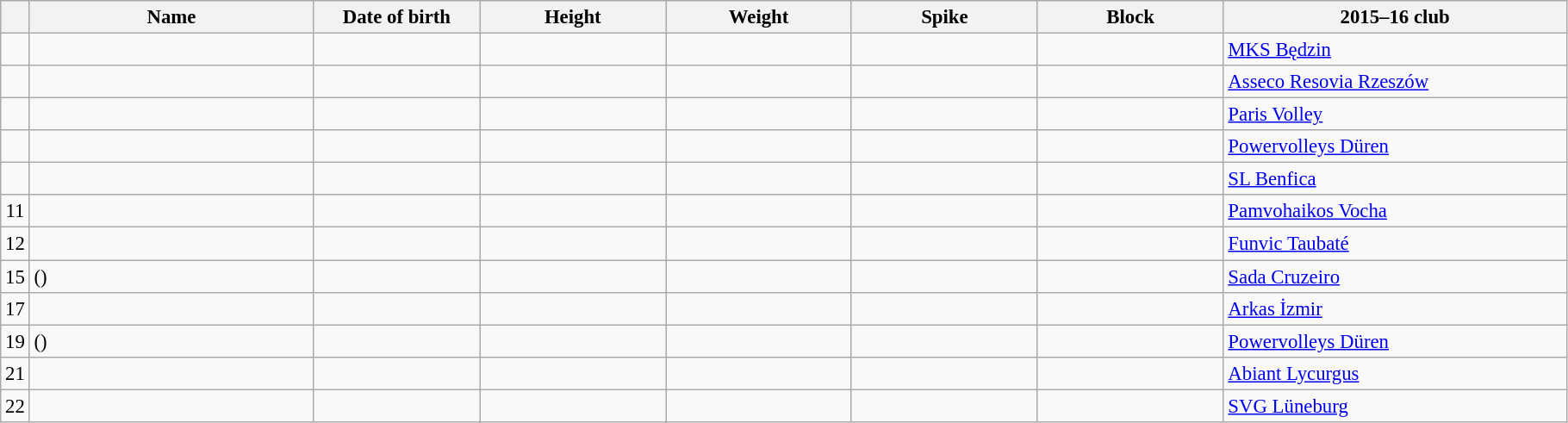<table class="wikitable sortable" style="font-size:95%; text-align:center;">
<tr>
<th></th>
<th style="width:14em">Name</th>
<th style="width:8em">Date of birth</th>
<th style="width:9em">Height</th>
<th style="width:9em">Weight</th>
<th style="width:9em">Spike</th>
<th style="width:9em">Block</th>
<th style="width:17em">2015–16 club</th>
</tr>
<tr>
<td></td>
<td align=left></td>
<td align=right></td>
<td></td>
<td></td>
<td></td>
<td></td>
<td align=left> <a href='#'>MKS Będzin</a></td>
</tr>
<tr>
<td></td>
<td align=left></td>
<td align=right></td>
<td></td>
<td></td>
<td></td>
<td></td>
<td align=left> <a href='#'>Asseco Resovia Rzeszów</a></td>
</tr>
<tr>
<td></td>
<td align=left></td>
<td align=right></td>
<td></td>
<td></td>
<td></td>
<td></td>
<td align=left> <a href='#'>Paris Volley</a></td>
</tr>
<tr>
<td></td>
<td align=left></td>
<td align=right></td>
<td></td>
<td></td>
<td></td>
<td></td>
<td align=left> <a href='#'>Powervolleys Düren</a></td>
</tr>
<tr>
<td></td>
<td align=left></td>
<td align=right></td>
<td></td>
<td></td>
<td></td>
<td></td>
<td align=left> <a href='#'>SL Benfica</a></td>
</tr>
<tr>
<td>11</td>
<td align=left></td>
<td align=right></td>
<td></td>
<td></td>
<td></td>
<td></td>
<td align=left> <a href='#'>Pamvohaikos Vocha</a></td>
</tr>
<tr>
<td>12</td>
<td align=left></td>
<td align=right></td>
<td></td>
<td></td>
<td></td>
<td></td>
<td align=left> <a href='#'>Funvic Taubaté</a></td>
</tr>
<tr>
<td>15</td>
<td align=left> ()</td>
<td align=right></td>
<td></td>
<td></td>
<td></td>
<td></td>
<td align=left> <a href='#'>Sada Cruzeiro</a></td>
</tr>
<tr>
<td>17</td>
<td align=left></td>
<td align=right></td>
<td></td>
<td></td>
<td></td>
<td></td>
<td align=left> <a href='#'>Arkas İzmir</a></td>
</tr>
<tr>
<td>19</td>
<td align=left> ()</td>
<td align=right></td>
<td></td>
<td></td>
<td></td>
<td></td>
<td align=left> <a href='#'>Powervolleys Düren</a></td>
</tr>
<tr>
<td>21</td>
<td align=left></td>
<td align=right></td>
<td></td>
<td></td>
<td></td>
<td></td>
<td align=left> <a href='#'>Abiant Lycurgus</a></td>
</tr>
<tr>
<td>22</td>
<td align=left></td>
<td align=right></td>
<td></td>
<td></td>
<td></td>
<td></td>
<td align=left> <a href='#'>SVG Lüneburg</a></td>
</tr>
</table>
